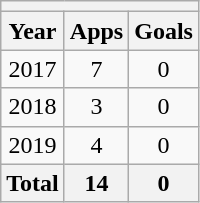<table class="wikitable" style="text-align:center">
<tr>
<th colspan=3></th>
</tr>
<tr>
<th>Year</th>
<th>Apps</th>
<th>Goals</th>
</tr>
<tr>
<td>2017</td>
<td>7</td>
<td>0</td>
</tr>
<tr>
<td>2018</td>
<td>3</td>
<td>0</td>
</tr>
<tr>
<td>2019</td>
<td>4</td>
<td>0</td>
</tr>
<tr>
<th>Total</th>
<th>14</th>
<th>0</th>
</tr>
</table>
